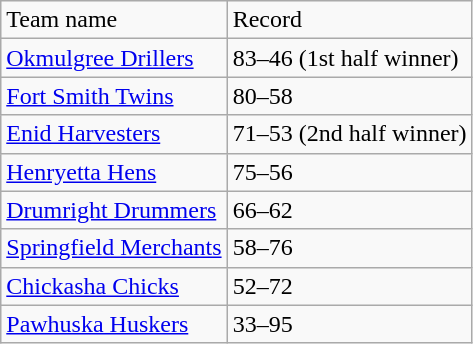<table class="wikitable">
<tr>
<td>Team name</td>
<td>Record</td>
</tr>
<tr>
<td><a href='#'>Okmulgree Drillers</a></td>
<td>83–46 (1st half winner)</td>
</tr>
<tr>
<td><a href='#'>Fort Smith Twins</a></td>
<td>80–58</td>
</tr>
<tr>
<td><a href='#'>Enid Harvesters</a></td>
<td>71–53 (2nd half winner)</td>
</tr>
<tr>
<td><a href='#'>Henryetta Hens</a></td>
<td>75–56</td>
</tr>
<tr>
<td><a href='#'>Drumright Drummers</a></td>
<td>66–62</td>
</tr>
<tr>
<td><a href='#'>Springfield Merchants</a></td>
<td>58–76</td>
</tr>
<tr>
<td><a href='#'>Chickasha Chicks</a></td>
<td>52–72</td>
</tr>
<tr>
<td><a href='#'>Pawhuska Huskers</a></td>
<td>33–95</td>
</tr>
</table>
